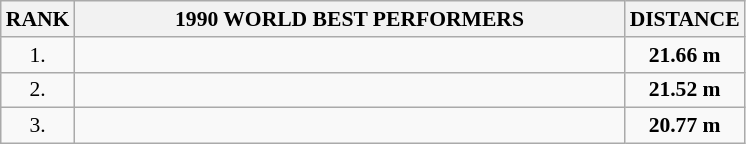<table class="wikitable" style="border-collapse: collapse; font-size: 90%;">
<tr>
<th>RANK</th>
<th align="center" style="width: 25em">1990 WORLD BEST PERFORMERS</th>
<th align="center" style="width: 5em">DISTANCE</th>
</tr>
<tr>
<td align="center">1.</td>
<td></td>
<td align="center"><strong>21.66 m</strong></td>
</tr>
<tr>
<td align="center">2.</td>
<td></td>
<td align="center"><strong>21.52 m</strong></td>
</tr>
<tr>
<td align="center">3.</td>
<td></td>
<td align="center"><strong>20.77 m</strong></td>
</tr>
</table>
